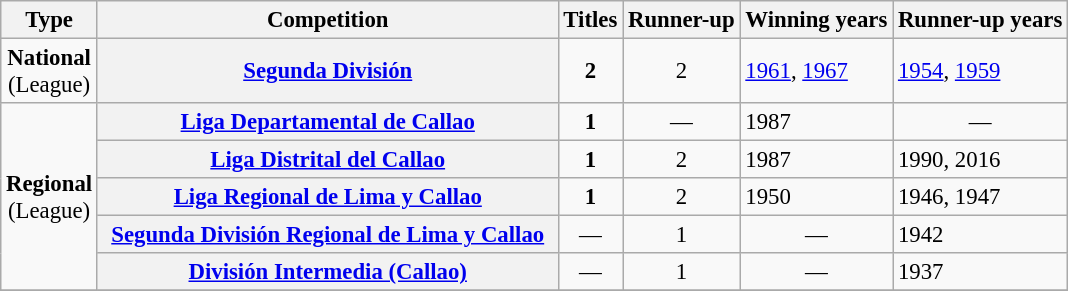<table class="wikitable plainrowheaders" style="font-size:95%; text-align:center;">
<tr>
<th>Type</th>
<th width=300px>Competition</th>
<th>Titles</th>
<th>Runner-up</th>
<th>Winning years</th>
<th>Runner-up years</th>
</tr>
<tr>
<td rowspan=1><strong>National</strong><br>(League)</td>
<th><strong><a href='#'>Segunda División</a></strong></th>
<td><strong>2</strong></td>
<td>2</td>
<td align="left"><a href='#'>1961</a>, <a href='#'>1967</a></td>
<td align="left"><a href='#'>1954</a>, <a href='#'>1959</a></td>
</tr>
<tr>
<td rowspan=5><strong>Regional</strong><br>(League)</td>
<th scope=col><a href='#'>Liga Departamental de Callao</a></th>
<td><strong>1</strong></td>
<td style="text-align:center;">—</td>
<td align="left">1987</td>
<td style="text-align:center;">—</td>
</tr>
<tr>
<th scope=col><a href='#'>Liga Distrital del Callao</a></th>
<td><strong>1</strong></td>
<td>2</td>
<td align="left">1987</td>
<td align="left">1990, 2016</td>
</tr>
<tr>
<th scope=col><a href='#'>Liga Regional de Lima y Callao</a></th>
<td><strong>1</strong></td>
<td>2</td>
<td align="left">1950</td>
<td align="left">1946, 1947</td>
</tr>
<tr>
<th scope=col><a href='#'>Segunda División Regional de Lima y Callao</a></th>
<td style="text-align:center;">—</td>
<td>1</td>
<td style="text-align:center;">—</td>
<td align="left">1942</td>
</tr>
<tr>
<th scope=col><a href='#'>División Intermedia (Callao)</a></th>
<td style="text-align:center;">—</td>
<td>1</td>
<td style="text-align:center;">—</td>
<td align="left">1937</td>
</tr>
<tr>
</tr>
</table>
